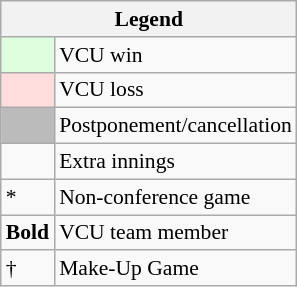<table class="wikitable" style="font-size:90%">
<tr>
<th colspan="2">Legend</th>
</tr>
<tr>
<td bgcolor="#ddffdd"> </td>
<td>VCU win</td>
</tr>
<tr>
<td bgcolor="#ffdddd"> </td>
<td>VCU loss</td>
</tr>
<tr>
<td bgcolor="#bbbbbb"> </td>
<td>Postponement/cancellation</td>
</tr>
<tr>
<td></td>
<td>Extra innings</td>
</tr>
<tr>
<td>*</td>
<td>Non-conference game</td>
</tr>
<tr>
<td><strong>Bold</strong></td>
<td>VCU team member</td>
</tr>
<tr>
<td>†</td>
<td>Make-Up Game</td>
</tr>
</table>
